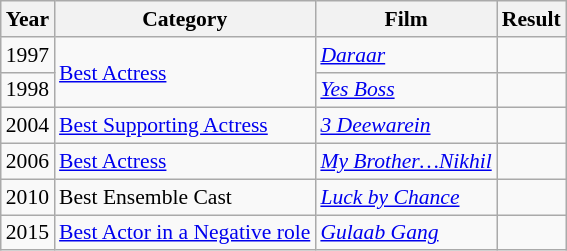<table class="wikitable" style="font-size: 90%;">
<tr>
<th>Year</th>
<th>Category</th>
<th>Film</th>
<th>Result</th>
</tr>
<tr>
<td>1997</td>
<td rowspan="2"><a href='#'>Best Actress</a></td>
<td><em><a href='#'>Daraar</a></em></td>
<td></td>
</tr>
<tr>
<td>1998</td>
<td><em><a href='#'>Yes Boss</a></em></td>
<td></td>
</tr>
<tr>
<td>2004</td>
<td><a href='#'>Best Supporting Actress</a></td>
<td><em><a href='#'>3 Deewarein</a></em></td>
<td></td>
</tr>
<tr>
<td>2006</td>
<td><a href='#'>Best Actress</a></td>
<td><em><a href='#'>My Brother…Nikhil</a></em></td>
<td></td>
</tr>
<tr>
<td>2010</td>
<td>Best Ensemble Cast</td>
<td><em><a href='#'>Luck by Chance</a></em></td>
<td></td>
</tr>
<tr>
<td>2015</td>
<td><a href='#'>Best Actor in a Negative role</a></td>
<td><em><a href='#'>Gulaab Gang</a></em></td>
<td></td>
</tr>
</table>
